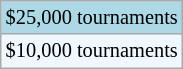<table class="wikitable" style="font-size:85%;">
<tr style="background:lightblue;">
<td>$25,000 tournaments</td>
</tr>
<tr style="background:#f0f8ff;">
<td>$10,000 tournaments</td>
</tr>
</table>
